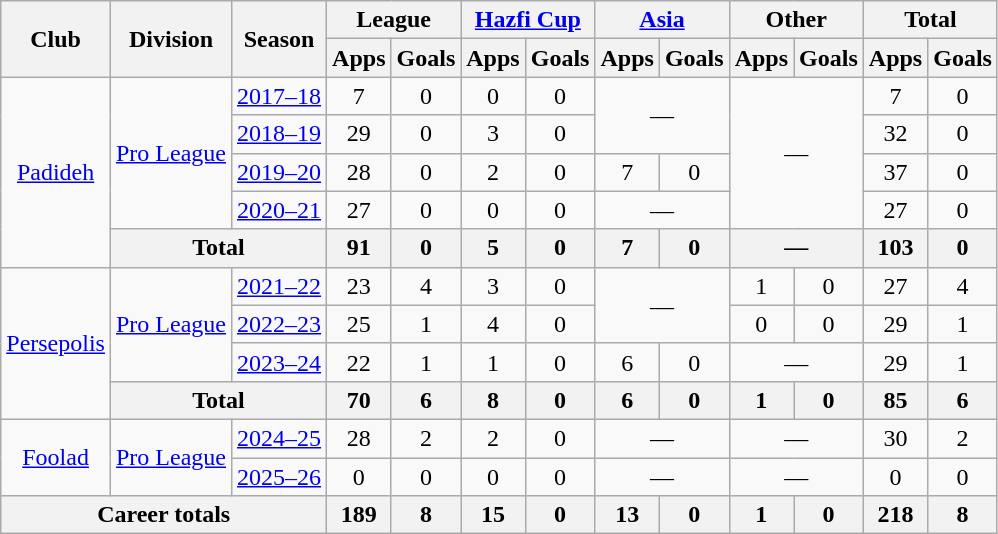<table class="wikitable" style="text-align: center;">
<tr>
<th rowspan="2">Club</th>
<th rowspan="2">Division</th>
<th rowspan="2">Season</th>
<th colspan="2">League</th>
<th colspan="2"><a href='#'>Hazfi Cup</a></th>
<th colspan="2"><a href='#'>Asia</a></th>
<th colspan="2">Other</th>
<th colspan="2">Total</th>
</tr>
<tr>
<th>Apps</th>
<th>Goals</th>
<th>Apps</th>
<th>Goals</th>
<th>Apps</th>
<th>Goals</th>
<th>Apps</th>
<th>Goals</th>
<th>Apps</th>
<th>Goals</th>
</tr>
<tr>
<td rowspan="5"><a href='#'>Padideh</a></td>
<td rowspan="4"><a href='#'>Pro League</a></td>
<td><a href='#'>2017–18</a></td>
<td>7</td>
<td>0</td>
<td>0</td>
<td>0</td>
<td colspan="2" rowspan="2">—</td>
<td colspan="2" rowspan="4">—</td>
<td>7</td>
<td>0</td>
</tr>
<tr>
<td><a href='#'>2018–19</a></td>
<td>29</td>
<td>0</td>
<td>3</td>
<td>0</td>
<td>32</td>
<td>0</td>
</tr>
<tr>
<td><a href='#'>2019–20</a></td>
<td>28</td>
<td>0</td>
<td>2</td>
<td>0</td>
<td>7</td>
<td>0</td>
<td>37</td>
<td>0</td>
</tr>
<tr>
<td><a href='#'>2020–21</a></td>
<td>27</td>
<td>0</td>
<td>0</td>
<td>0</td>
<td colspan=2>—</td>
<td>27</td>
<td>0</td>
</tr>
<tr>
<th colspan="2">Total</th>
<th>91</th>
<th>0</th>
<th>5</th>
<th>0</th>
<th>7</th>
<th>0</th>
<th colspan="2">—</th>
<th>103</th>
<th>0</th>
</tr>
<tr>
<td rowspan="4"><a href='#'>Persepolis</a></td>
<td rowspan="3"><a href='#'>Pro League</a></td>
<td><a href='#'>2021–22</a></td>
<td>23</td>
<td>4</td>
<td>3</td>
<td>0</td>
<td colspan="2" rowspan="2">—</td>
<td>1</td>
<td>0</td>
<td>27</td>
<td>4</td>
</tr>
<tr>
<td><a href='#'>2022–23</a></td>
<td>25</td>
<td>1</td>
<td>4</td>
<td>0</td>
<td>0</td>
<td>0</td>
<td>29</td>
<td>1</td>
</tr>
<tr>
<td><a href='#'>2023–24</a></td>
<td>22</td>
<td>1</td>
<td>1</td>
<td>0</td>
<td>6</td>
<td>0</td>
<td colspan="2">—</td>
<td>29</td>
<td>1</td>
</tr>
<tr>
<th colspan="2">Total</th>
<th>70</th>
<th>6</th>
<th>8</th>
<th>0</th>
<th>6</th>
<th>0</th>
<th>1</th>
<th>0</th>
<th>85</th>
<th>6</th>
</tr>
<tr>
<td rowspan="2"><a href='#'>Foolad</a></td>
<td rowspan="2"><a href='#'>Pro League</a></td>
<td><a href='#'>2024–25</a></td>
<td>28</td>
<td>2</td>
<td>2</td>
<td>0</td>
<td colspan=2>—</td>
<td colspan=2>—</td>
<td>30</td>
<td>2</td>
</tr>
<tr>
<td><a href='#'>2025–26</a></td>
<td>0</td>
<td>0</td>
<td>0</td>
<td>0</td>
<td colspan=2>—</td>
<td colspan=2>—</td>
<td>0</td>
<td>0</td>
</tr>
<tr>
<th colspan="3">Career totals</th>
<th>189</th>
<th>8</th>
<th>15</th>
<th>0</th>
<th>13</th>
<th>0</th>
<th>1</th>
<th>0</th>
<th>218</th>
<th>8</th>
</tr>
</table>
